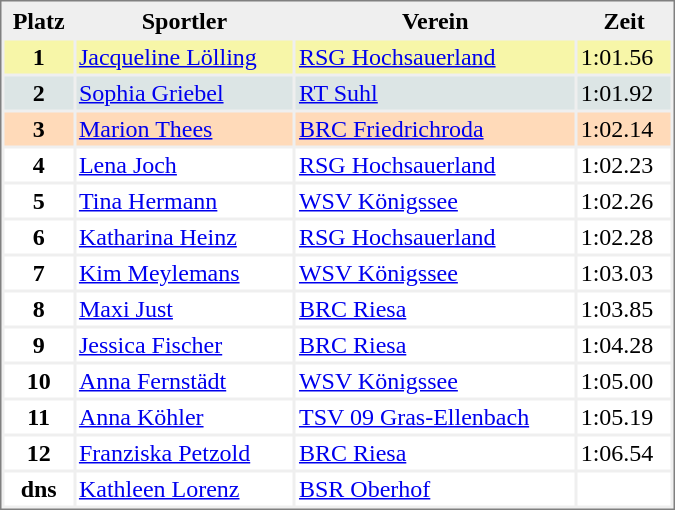<table style="border:1px solid #808080; background-color:#EFEFEF;" cellspacing="2" cellpadding="2" width="450">
<tr bgcolor="#EFEFEF">
<th>Platz</th>
<th>Sportler</th>
<th>Verein</th>
<th>Zeit</th>
</tr>
<tr valign="top" bgcolor="#F7F6A8">
<th>1</th>
<td><a href='#'>Jacqueline Lölling</a></td>
<td><a href='#'>RSG Hochsauerland</a></td>
<td>1:01.56</td>
</tr>
<tr valign="top" bgcolor="#DCE5E5">
<th>2</th>
<td><a href='#'>Sophia Griebel</a></td>
<td><a href='#'>RT Suhl</a></td>
<td>1:01.92</td>
</tr>
<tr valign="top" bgcolor="#FFDAB9">
<th>3</th>
<td><a href='#'>Marion Thees</a></td>
<td><a href='#'>BRC Friedrichroda</a></td>
<td>1:02.14</td>
</tr>
<tr valign="top" bgcolor="#FFFFFF">
<th>4</th>
<td><a href='#'>Lena Joch</a></td>
<td><a href='#'>RSG Hochsauerland</a></td>
<td>1:02.23</td>
</tr>
<tr valign="top" bgcolor="#FFFFFF">
<th>5</th>
<td><a href='#'>Tina Hermann</a></td>
<td><a href='#'>WSV Königssee</a></td>
<td>1:02.26</td>
</tr>
<tr valign="top" bgcolor="#FFFFFF">
<th>6</th>
<td><a href='#'>Katharina Heinz</a></td>
<td><a href='#'>RSG Hochsauerland</a></td>
<td>1:02.28</td>
</tr>
<tr valign="top" bgcolor="#FFFFFF">
<th>7</th>
<td><a href='#'>Kim Meylemans</a></td>
<td><a href='#'>WSV Königssee</a></td>
<td>1:03.03</td>
</tr>
<tr valign="top" bgcolor="#FFFFFF">
<th>8</th>
<td><a href='#'>Maxi Just</a></td>
<td><a href='#'>BRC Riesa</a></td>
<td>1:03.85</td>
</tr>
<tr valign="top" bgcolor="#FFFFFF">
<th>9</th>
<td><a href='#'>Jessica Fischer</a></td>
<td><a href='#'>BRC Riesa</a></td>
<td>1:04.28</td>
</tr>
<tr valign="top" bgcolor="#FFFFFF">
<th>10</th>
<td><a href='#'>Anna Fernstädt</a></td>
<td><a href='#'>WSV Königssee</a></td>
<td>1:05.00</td>
</tr>
<tr valign="top" bgcolor="#FFFFFF">
<th>11</th>
<td><a href='#'>Anna Köhler</a></td>
<td><a href='#'>TSV 09 Gras-Ellenbach</a></td>
<td>1:05.19</td>
</tr>
<tr valign="top" bgcolor="#FFFFFF">
<th>12</th>
<td><a href='#'>Franziska Petzold</a></td>
<td><a href='#'>BRC Riesa</a></td>
<td>1:06.54</td>
</tr>
<tr valign="top" bgcolor="#FFFFFF">
<th>dns</th>
<td><a href='#'>Kathleen Lorenz</a></td>
<td><a href='#'>BSR Oberhof</a></td>
<td></td>
</tr>
</table>
